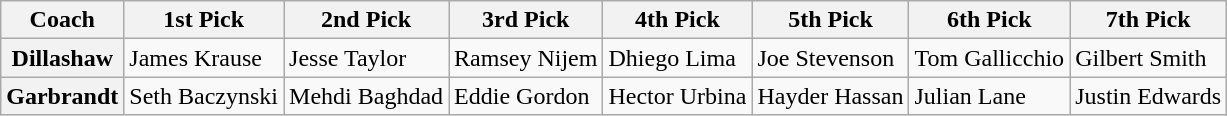<table class="wikitable">
<tr>
<th>Coach</th>
<th>1st Pick</th>
<th>2nd Pick</th>
<th>3rd Pick</th>
<th>4th Pick</th>
<th>5th Pick</th>
<th>6th Pick</th>
<th>7th Pick</th>
</tr>
<tr>
<th>Dillashaw</th>
<td>James Krause</td>
<td>Jesse Taylor</td>
<td>Ramsey Nijem</td>
<td>Dhiego Lima</td>
<td>Joe Stevenson</td>
<td>Tom Gallicchio</td>
<td>Gilbert Smith</td>
</tr>
<tr>
<th>Garbrandt</th>
<td>Seth Baczynski</td>
<td>Mehdi Baghdad</td>
<td>Eddie Gordon</td>
<td>Hector Urbina</td>
<td>Hayder Hassan</td>
<td>Julian Lane</td>
<td>Justin Edwards</td>
</tr>
</table>
